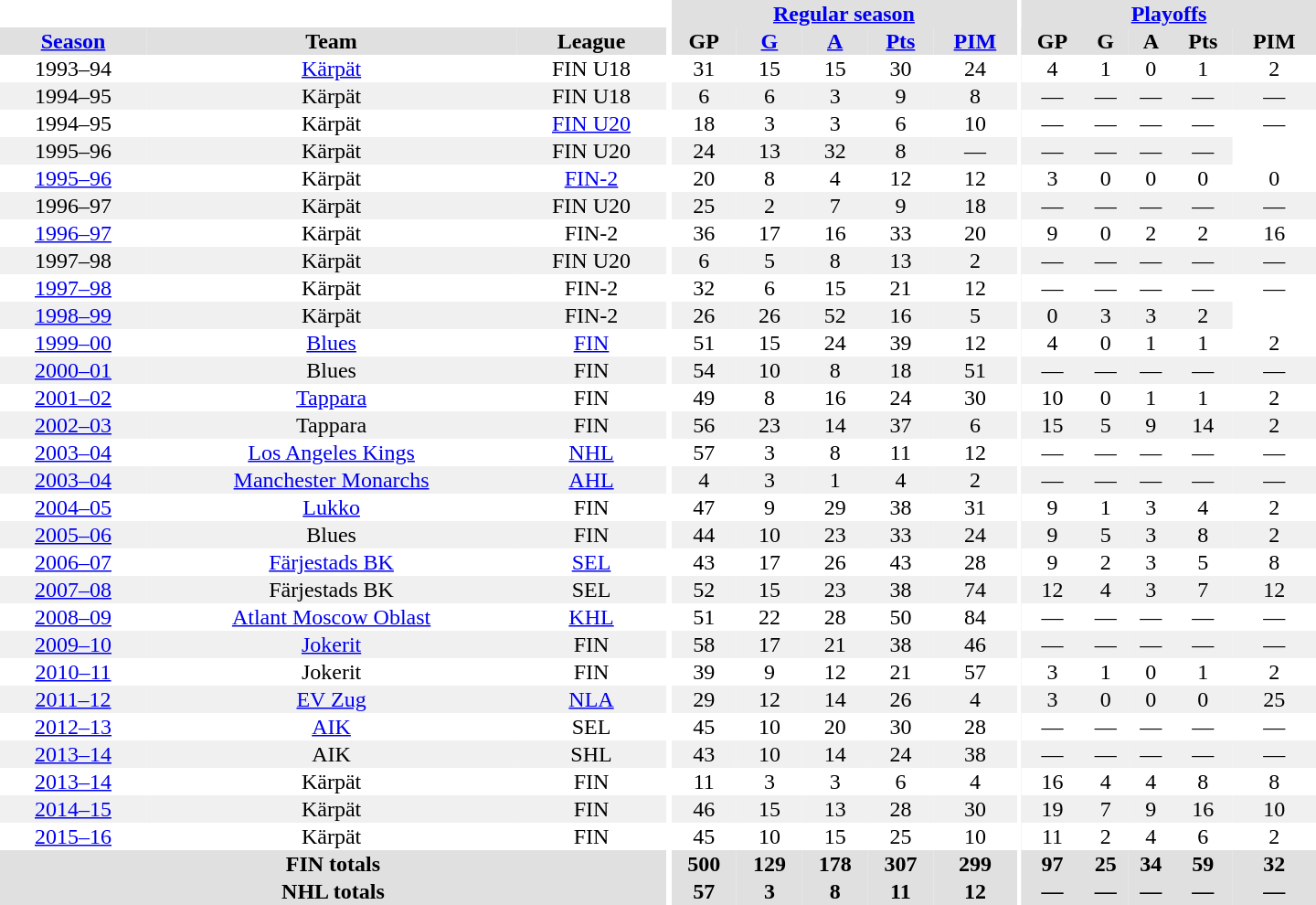<table border="0" cellpadding="1" cellspacing="0" style="text-align:center; width:60em">
<tr bgcolor="#e0e0e0">
<th colspan="3" bgcolor="#ffffff"></th>
<th rowspan="100" bgcolor="#ffffff"></th>
<th colspan="5"><a href='#'>Regular season</a></th>
<th rowspan="100" bgcolor="#ffffff"></th>
<th colspan="5"><a href='#'>Playoffs</a></th>
</tr>
<tr bgcolor="#e0e0e0">
<th><a href='#'>Season</a></th>
<th>Team</th>
<th>League</th>
<th>GP</th>
<th><a href='#'>G</a></th>
<th><a href='#'>A</a></th>
<th><a href='#'>Pts</a></th>
<th><a href='#'>PIM</a></th>
<th>GP</th>
<th>G</th>
<th>A</th>
<th>Pts</th>
<th>PIM</th>
</tr>
<tr>
<td>1993–94</td>
<td><a href='#'>Kärpät</a></td>
<td>FIN U18</td>
<td>31</td>
<td>15</td>
<td>15</td>
<td>30</td>
<td>24</td>
<td>4</td>
<td>1</td>
<td>0</td>
<td>1</td>
<td>2</td>
</tr>
<tr bgcolor="#f0f0f0">
<td>1994–95</td>
<td>Kärpät</td>
<td>FIN U18</td>
<td>6</td>
<td>6</td>
<td>3</td>
<td>9</td>
<td>8</td>
<td>—</td>
<td>—</td>
<td>—</td>
<td>—</td>
<td>—</td>
</tr>
<tr>
<td>1994–95</td>
<td>Kärpät</td>
<td><a href='#'>FIN U20</a></td>
<td>18</td>
<td>3</td>
<td>3</td>
<td>6</td>
<td>10</td>
<td>—</td>
<td>—</td>
<td>—</td>
<td>—</td>
<td>—</td>
</tr>
<tr bgcolor="#f0f0f0">
<td>1995–96</td>
<td>Kärpät</td>
<td>FIN U20</td>
<td>24</td>
<td 19>13</td>
<td>32</td>
<td>8</td>
<td>—</td>
<td>—</td>
<td>—</td>
<td>—</td>
<td>—</td>
</tr>
<tr>
<td><a href='#'>1995–96</a></td>
<td>Kärpät</td>
<td><a href='#'>FIN-2</a></td>
<td>20</td>
<td>8</td>
<td>4</td>
<td>12</td>
<td>12</td>
<td>3</td>
<td>0</td>
<td>0</td>
<td>0</td>
<td>0</td>
</tr>
<tr bgcolor="#f0f0f0">
<td>1996–97</td>
<td>Kärpät</td>
<td>FIN U20</td>
<td>25</td>
<td>2</td>
<td>7</td>
<td>9</td>
<td>18</td>
<td>—</td>
<td>—</td>
<td>—</td>
<td>—</td>
<td>—</td>
</tr>
<tr>
<td><a href='#'>1996–97</a></td>
<td>Kärpät</td>
<td>FIN-2</td>
<td>36</td>
<td>17</td>
<td>16</td>
<td>33</td>
<td>20</td>
<td>9</td>
<td>0</td>
<td>2</td>
<td>2</td>
<td>16</td>
</tr>
<tr bgcolor="#f0f0f0">
<td>1997–98</td>
<td>Kärpät</td>
<td>FIN U20</td>
<td>6</td>
<td>5</td>
<td>8</td>
<td>13</td>
<td>2</td>
<td>—</td>
<td>—</td>
<td>—</td>
<td>—</td>
<td>—</td>
</tr>
<tr>
<td><a href='#'>1997–98</a></td>
<td>Kärpät</td>
<td>FIN-2</td>
<td>32</td>
<td>6</td>
<td>15</td>
<td>21</td>
<td>12</td>
<td>—</td>
<td>—</td>
<td>—</td>
<td>—</td>
<td>—</td>
</tr>
<tr bgcolor="#f0f0f0">
<td><a href='#'>1998–99</a></td>
<td>Kärpät</td>
<td>FIN-2</td>
<td 47>26</td>
<td>26</td>
<td>52</td>
<td>16</td>
<td>5</td>
<td>0</td>
<td>3</td>
<td>3</td>
<td>2</td>
</tr>
<tr>
<td><a href='#'>1999–00</a></td>
<td><a href='#'>Blues</a></td>
<td><a href='#'>FIN</a></td>
<td>51</td>
<td>15</td>
<td>24</td>
<td>39</td>
<td>12</td>
<td>4</td>
<td>0</td>
<td>1</td>
<td>1</td>
<td>2</td>
</tr>
<tr bgcolor="#f0f0f0">
<td><a href='#'>2000–01</a></td>
<td>Blues</td>
<td>FIN</td>
<td>54</td>
<td>10</td>
<td>8</td>
<td>18</td>
<td>51</td>
<td>—</td>
<td>—</td>
<td>—</td>
<td>—</td>
<td>—</td>
</tr>
<tr>
<td><a href='#'>2001–02</a></td>
<td><a href='#'>Tappara</a></td>
<td>FIN</td>
<td>49</td>
<td>8</td>
<td>16</td>
<td>24</td>
<td>30</td>
<td>10</td>
<td>0</td>
<td>1</td>
<td>1</td>
<td>2</td>
</tr>
<tr bgcolor="#f0f0f0">
<td><a href='#'>2002–03</a></td>
<td>Tappara</td>
<td>FIN</td>
<td>56</td>
<td>23</td>
<td>14</td>
<td>37</td>
<td>6</td>
<td>15</td>
<td>5</td>
<td>9</td>
<td>14</td>
<td>2</td>
</tr>
<tr>
<td><a href='#'>2003–04</a></td>
<td><a href='#'>Los Angeles Kings</a></td>
<td><a href='#'>NHL</a></td>
<td>57</td>
<td>3</td>
<td>8</td>
<td>11</td>
<td>12</td>
<td>—</td>
<td>—</td>
<td>—</td>
<td>—</td>
<td>—</td>
</tr>
<tr bgcolor="#f0f0f0">
<td><a href='#'>2003–04</a></td>
<td><a href='#'>Manchester Monarchs</a></td>
<td><a href='#'>AHL</a></td>
<td>4</td>
<td>3</td>
<td>1</td>
<td>4</td>
<td>2</td>
<td>—</td>
<td>—</td>
<td>—</td>
<td>—</td>
<td>—</td>
</tr>
<tr>
<td><a href='#'>2004–05</a></td>
<td><a href='#'>Lukko</a></td>
<td>FIN</td>
<td>47</td>
<td>9</td>
<td>29</td>
<td>38</td>
<td>31</td>
<td>9</td>
<td>1</td>
<td>3</td>
<td>4</td>
<td>2</td>
</tr>
<tr bgcolor="#f0f0f0">
<td><a href='#'>2005–06</a></td>
<td>Blues</td>
<td>FIN</td>
<td>44</td>
<td>10</td>
<td>23</td>
<td>33</td>
<td>24</td>
<td>9</td>
<td>5</td>
<td>3</td>
<td>8</td>
<td>2</td>
</tr>
<tr>
<td><a href='#'>2006–07</a></td>
<td><a href='#'>Färjestads BK</a></td>
<td><a href='#'>SEL</a></td>
<td>43</td>
<td>17</td>
<td>26</td>
<td>43</td>
<td>28</td>
<td>9</td>
<td>2</td>
<td>3</td>
<td>5</td>
<td>8</td>
</tr>
<tr bgcolor="#f0f0f0">
<td><a href='#'>2007–08</a></td>
<td>Färjestads BK</td>
<td>SEL</td>
<td>52</td>
<td>15</td>
<td>23</td>
<td>38</td>
<td>74</td>
<td>12</td>
<td>4</td>
<td>3</td>
<td>7</td>
<td>12</td>
</tr>
<tr>
<td><a href='#'>2008–09</a></td>
<td><a href='#'>Atlant Moscow Oblast</a></td>
<td><a href='#'>KHL</a></td>
<td>51</td>
<td>22</td>
<td>28</td>
<td>50</td>
<td>84</td>
<td>—</td>
<td>—</td>
<td>—</td>
<td>—</td>
<td>—</td>
</tr>
<tr bgcolor="#f0f0f0">
<td><a href='#'>2009–10</a></td>
<td><a href='#'>Jokerit</a></td>
<td>FIN</td>
<td>58</td>
<td>17</td>
<td>21</td>
<td>38</td>
<td>46</td>
<td>—</td>
<td>—</td>
<td>—</td>
<td>—</td>
<td>—</td>
</tr>
<tr>
<td><a href='#'>2010–11</a></td>
<td>Jokerit</td>
<td>FIN</td>
<td>39</td>
<td>9</td>
<td>12</td>
<td>21</td>
<td>57</td>
<td>3</td>
<td>1</td>
<td>0</td>
<td>1</td>
<td>2</td>
</tr>
<tr bgcolor="#f0f0f0">
<td><a href='#'>2011–12</a></td>
<td><a href='#'>EV Zug</a></td>
<td><a href='#'>NLA</a></td>
<td>29</td>
<td>12</td>
<td>14</td>
<td>26</td>
<td>4</td>
<td>3</td>
<td>0</td>
<td>0</td>
<td>0</td>
<td>25</td>
</tr>
<tr>
<td><a href='#'>2012–13</a></td>
<td><a href='#'>AIK</a></td>
<td>SEL</td>
<td>45</td>
<td>10</td>
<td>20</td>
<td>30</td>
<td>28</td>
<td>—</td>
<td>—</td>
<td>—</td>
<td>—</td>
<td>—</td>
</tr>
<tr bgcolor="#f0f0f0">
<td><a href='#'>2013–14</a></td>
<td>AIK</td>
<td>SHL</td>
<td>43</td>
<td>10</td>
<td>14</td>
<td>24</td>
<td>38</td>
<td>—</td>
<td>—</td>
<td>—</td>
<td>—</td>
<td>—</td>
</tr>
<tr>
<td><a href='#'>2013–14</a></td>
<td>Kärpät</td>
<td>FIN</td>
<td>11</td>
<td>3</td>
<td>3</td>
<td>6</td>
<td>4</td>
<td>16</td>
<td>4</td>
<td>4</td>
<td>8</td>
<td>8</td>
</tr>
<tr bgcolor="#f0f0f0">
<td><a href='#'>2014–15</a></td>
<td>Kärpät</td>
<td>FIN</td>
<td>46</td>
<td>15</td>
<td>13</td>
<td>28</td>
<td>30</td>
<td>19</td>
<td>7</td>
<td>9</td>
<td>16</td>
<td>10</td>
</tr>
<tr>
<td><a href='#'>2015–16</a></td>
<td>Kärpät</td>
<td>FIN</td>
<td>45</td>
<td>10</td>
<td>15</td>
<td>25</td>
<td>10</td>
<td>11</td>
<td>2</td>
<td>4</td>
<td>6</td>
<td>2</td>
</tr>
<tr bgcolor="#e0e0e0">
<th colspan="3">FIN totals</th>
<th>500</th>
<th>129</th>
<th>178</th>
<th>307</th>
<th>299</th>
<th>97</th>
<th>25</th>
<th>34</th>
<th>59</th>
<th>32</th>
</tr>
<tr bgcolor="#e0e0e0">
<th colspan="3">NHL totals</th>
<th>57</th>
<th>3</th>
<th>8</th>
<th>11</th>
<th>12</th>
<th>—</th>
<th>—</th>
<th>—</th>
<th>—</th>
<th>—</th>
</tr>
</table>
